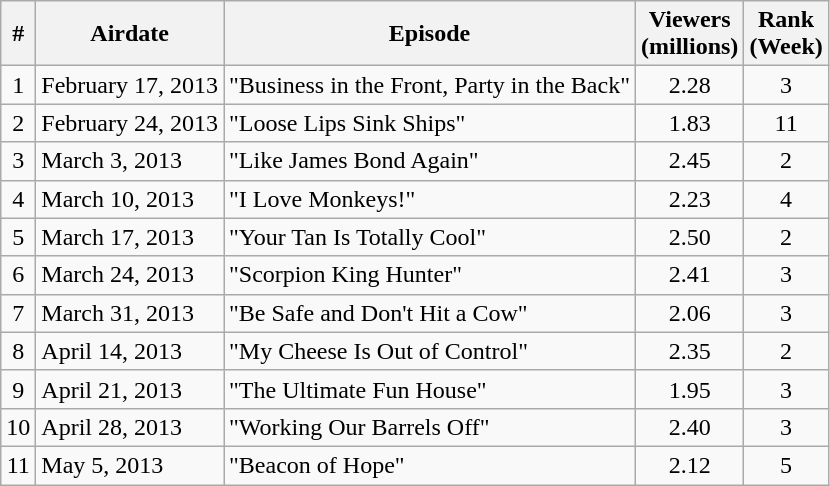<table class="wikitable" style="text-align:center;">
<tr>
<th>#</th>
<th>Airdate</th>
<th>Episode</th>
<th>Viewers<br>(millions)</th>
<th>Rank<br>(Week)</th>
</tr>
<tr>
<td>1</td>
<td style="text-align:left;">February 17, 2013</td>
<td style="text-align:left;">"Business in the Front, Party in the Back"</td>
<td>2.28</td>
<td>3</td>
</tr>
<tr>
<td>2</td>
<td style="text-align:left;">February 24, 2013</td>
<td style="text-align:left;">"Loose Lips Sink Ships"</td>
<td>1.83</td>
<td>11</td>
</tr>
<tr>
<td>3</td>
<td style="text-align:left;">March 3, 2013</td>
<td style="text-align:left;">"Like James Bond Again"</td>
<td>2.45</td>
<td>2</td>
</tr>
<tr>
<td>4</td>
<td style="text-align:left;">March 10, 2013</td>
<td style="text-align:left;">"I Love Monkeys!"</td>
<td>2.23</td>
<td>4</td>
</tr>
<tr>
<td>5</td>
<td style="text-align:left;">March 17, 2013</td>
<td style="text-align:left;">"Your Tan Is Totally Cool"</td>
<td>2.50</td>
<td>2</td>
</tr>
<tr>
<td>6</td>
<td style="text-align:left;">March 24, 2013</td>
<td style="text-align:left;">"Scorpion King Hunter"</td>
<td>2.41</td>
<td>3</td>
</tr>
<tr>
<td>7</td>
<td style="text-align:left;">March 31, 2013</td>
<td style="text-align:left;">"Be Safe and Don't Hit a Cow"</td>
<td>2.06</td>
<td>3</td>
</tr>
<tr>
<td>8</td>
<td style="text-align:left;">April 14, 2013</td>
<td style="text-align:left;">"My Cheese Is Out of Control"</td>
<td>2.35</td>
<td>2</td>
</tr>
<tr>
<td>9</td>
<td style="text-align:left;">April 21, 2013</td>
<td style="text-align:left;">"The Ultimate Fun House"</td>
<td>1.95</td>
<td>3</td>
</tr>
<tr>
<td>10</td>
<td style="text-align:left;">April 28, 2013</td>
<td style="text-align:left;">"Working Our Barrels Off"</td>
<td>2.40</td>
<td>3</td>
</tr>
<tr>
<td>11</td>
<td style="text-align:left;">May 5, 2013</td>
<td style="text-align:left;">"Beacon of Hope"</td>
<td>2.12</td>
<td>5</td>
</tr>
</table>
